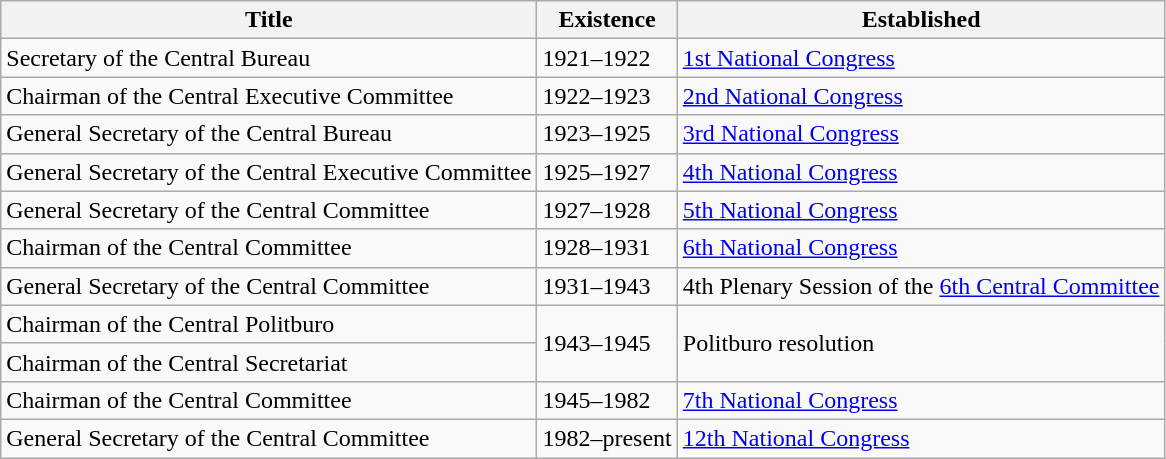<table class="wikitable" border="1">
<tr>
<th>Title</th>
<th>Existence</th>
<th>Established</th>
</tr>
<tr>
<td>Secretary of the Central Bureau</td>
<td>1921–1922</td>
<td><a href='#'>1st National Congress</a></td>
</tr>
<tr>
<td>Chairman of the Central Executive Committee</td>
<td>1922–1923</td>
<td><a href='#'>2nd National Congress</a></td>
</tr>
<tr>
<td>General Secretary of the Central Bureau</td>
<td>1923–1925</td>
<td><a href='#'>3rd National Congress</a></td>
</tr>
<tr>
<td>General Secretary of the Central Executive Committee</td>
<td>1925–1927</td>
<td><a href='#'>4th National Congress</a></td>
</tr>
<tr>
<td>General Secretary of the Central Committee</td>
<td>1927–1928</td>
<td><a href='#'>5th National Congress</a></td>
</tr>
<tr>
<td>Chairman of the Central Committee</td>
<td>1928–1931</td>
<td><a href='#'>6th National Congress</a></td>
</tr>
<tr>
<td>General Secretary of the Central Committee</td>
<td>1931–1943</td>
<td>4th Plenary Session of the <a href='#'>6th Central Committee</a></td>
</tr>
<tr>
<td>Chairman of the Central Politburo</td>
<td rowspan=2>1943–1945</td>
<td rowspan=2>Politburo resolution</td>
</tr>
<tr>
<td>Chairman of the Central Secretariat</td>
</tr>
<tr>
<td>Chairman of the Central Committee</td>
<td>1945–1982</td>
<td><a href='#'>7th National Congress</a></td>
</tr>
<tr>
<td>General Secretary of the Central Committee</td>
<td>1982–present</td>
<td><a href='#'>12th National Congress</a></td>
</tr>
</table>
